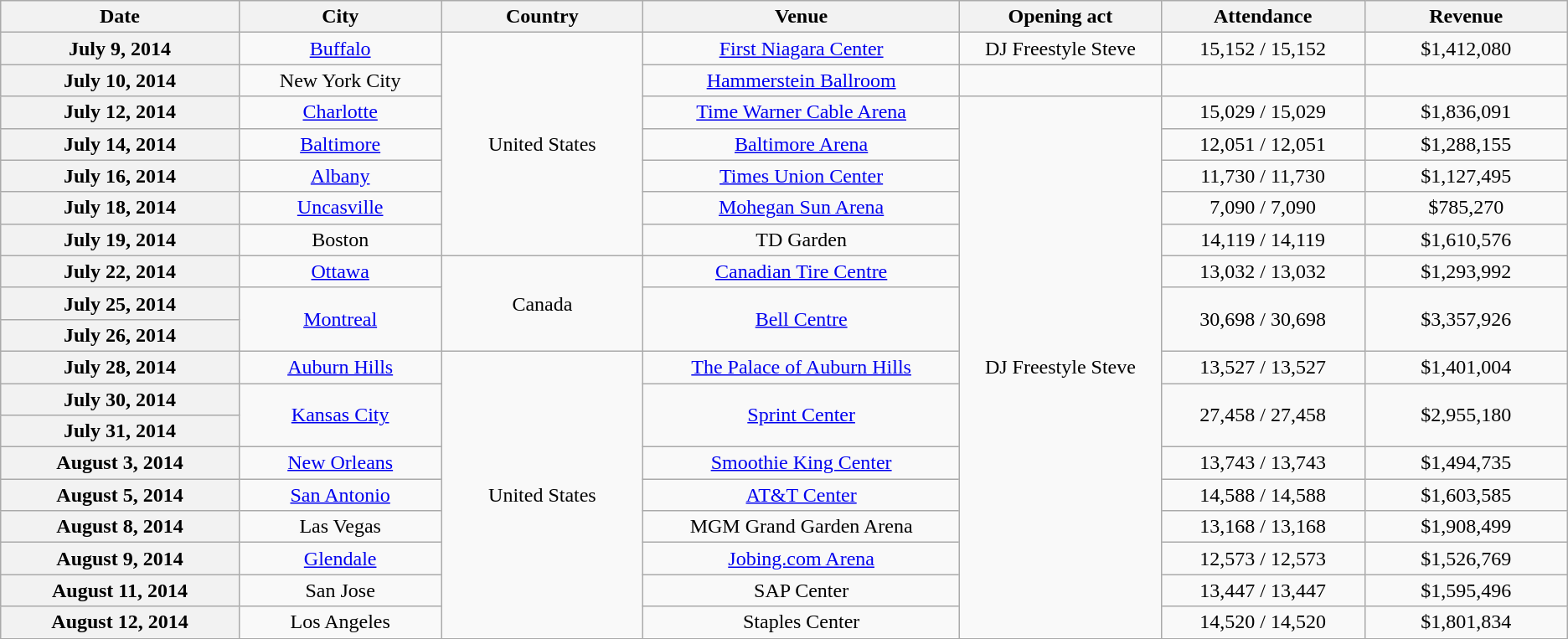<table class="wikitable plainrowheaders" style="text-align:center;">
<tr>
<th scope="col" style="width:12em;">Date</th>
<th scope="col" style="width:10em;">City</th>
<th scope="col" style="width:10em;">Country</th>
<th scope="col" style="width:16em;">Venue</th>
<th scope="col" style="width:10em;">Opening act</th>
<th scope="col" style="width:10em;">Attendance</th>
<th scope="col" style="width:10em;">Revenue</th>
</tr>
<tr>
<th scope="row">July 9, 2014</th>
<td><a href='#'>Buffalo</a></td>
<td rowspan="7">United States</td>
<td><a href='#'>First Niagara Center</a></td>
<td>DJ Freestyle Steve</td>
<td>15,152 / 15,152</td>
<td>$1,412,080</td>
</tr>
<tr>
<th scope="row">July 10, 2014</th>
<td>New York City</td>
<td><a href='#'>Hammerstein Ballroom</a></td>
<td></td>
<td></td>
<td></td>
</tr>
<tr>
<th scope="row">July 12, 2014</th>
<td><a href='#'>Charlotte</a></td>
<td><a href='#'>Time Warner Cable Arena</a></td>
<td rowspan="17">DJ Freestyle Steve</td>
<td>15,029 / 15,029</td>
<td>$1,836,091</td>
</tr>
<tr>
<th scope="row">July 14, 2014</th>
<td><a href='#'>Baltimore</a></td>
<td><a href='#'>Baltimore Arena</a></td>
<td>12,051 / 12,051</td>
<td>$1,288,155</td>
</tr>
<tr>
<th scope="row">July 16, 2014</th>
<td><a href='#'>Albany</a></td>
<td><a href='#'>Times Union Center</a></td>
<td>11,730 / 11,730</td>
<td>$1,127,495</td>
</tr>
<tr>
<th scope="row">July 18, 2014</th>
<td><a href='#'>Uncasville</a></td>
<td><a href='#'>Mohegan Sun Arena</a></td>
<td>7,090 / 7,090</td>
<td>$785,270</td>
</tr>
<tr>
<th scope="row">July 19, 2014</th>
<td>Boston</td>
<td>TD Garden</td>
<td>14,119 / 14,119</td>
<td>$1,610,576</td>
</tr>
<tr>
<th scope="row">July 22, 2014</th>
<td><a href='#'>Ottawa</a></td>
<td rowspan="3">Canada</td>
<td><a href='#'>Canadian Tire Centre</a></td>
<td>13,032 / 13,032</td>
<td>$1,293,992</td>
</tr>
<tr>
<th scope="row">July 25, 2014</th>
<td rowspan="2"><a href='#'>Montreal</a></td>
<td rowspan="2"><a href='#'>Bell Centre</a></td>
<td rowspan="2">30,698 / 30,698</td>
<td rowspan="2">$3,357,926</td>
</tr>
<tr>
<th scope="row">July 26, 2014</th>
</tr>
<tr>
<th scope="row">July 28, 2014</th>
<td><a href='#'>Auburn Hills</a></td>
<td rowspan="9">United States</td>
<td><a href='#'>The Palace of Auburn Hills</a></td>
<td>13,527 / 13,527</td>
<td>$1,401,004</td>
</tr>
<tr>
<th scope="row">July 30, 2014</th>
<td rowspan="2"><a href='#'>Kansas City</a></td>
<td rowspan="2"><a href='#'>Sprint Center</a></td>
<td rowspan="2">27,458 / 27,458</td>
<td rowspan="2">$2,955,180</td>
</tr>
<tr>
<th scope="row">July 31, 2014</th>
</tr>
<tr>
<th scope="row">August 3, 2014</th>
<td><a href='#'>New Orleans</a></td>
<td><a href='#'>Smoothie King Center</a></td>
<td>13,743 / 13,743</td>
<td>$1,494,735</td>
</tr>
<tr>
<th scope="row">August 5, 2014</th>
<td><a href='#'>San Antonio</a></td>
<td><a href='#'>AT&T Center</a></td>
<td>14,588 / 14,588</td>
<td>$1,603,585</td>
</tr>
<tr>
<th scope="row">August 8, 2014</th>
<td>Las Vegas</td>
<td>MGM Grand Garden Arena</td>
<td>13,168 / 13,168</td>
<td>$1,908,499</td>
</tr>
<tr>
<th scope="row">August 9, 2014</th>
<td><a href='#'>Glendale</a></td>
<td><a href='#'>Jobing.com Arena</a></td>
<td>12,573 / 12,573</td>
<td>$1,526,769</td>
</tr>
<tr>
<th scope="row">August 11, 2014</th>
<td>San Jose</td>
<td>SAP Center</td>
<td>13,447 / 13,447</td>
<td>$1,595,496</td>
</tr>
<tr>
<th scope="row">August 12, 2014</th>
<td>Los Angeles</td>
<td>Staples Center</td>
<td>14,520 / 14,520</td>
<td>$1,801,834</td>
</tr>
<tr>
</tr>
</table>
